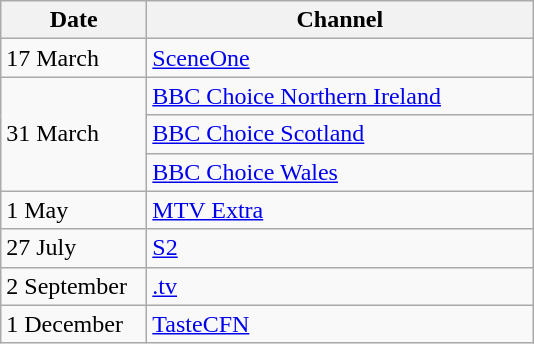<table class="wikitable">
<tr>
<th width=90>Date</th>
<th width=250>Channel</th>
</tr>
<tr>
<td>17 March</td>
<td><a href='#'>SceneOne</a></td>
</tr>
<tr>
<td rowspan=3>31 March</td>
<td><a href='#'>BBC Choice Northern Ireland</a></td>
</tr>
<tr>
<td><a href='#'>BBC Choice Scotland</a></td>
</tr>
<tr>
<td><a href='#'>BBC Choice Wales</a></td>
</tr>
<tr>
<td>1 May</td>
<td><a href='#'>MTV Extra</a></td>
</tr>
<tr>
<td>27 July</td>
<td><a href='#'>S2</a></td>
</tr>
<tr>
<td>2 September</td>
<td><a href='#'>.tv</a></td>
</tr>
<tr>
<td>1 December</td>
<td><a href='#'>TasteCFN</a></td>
</tr>
</table>
